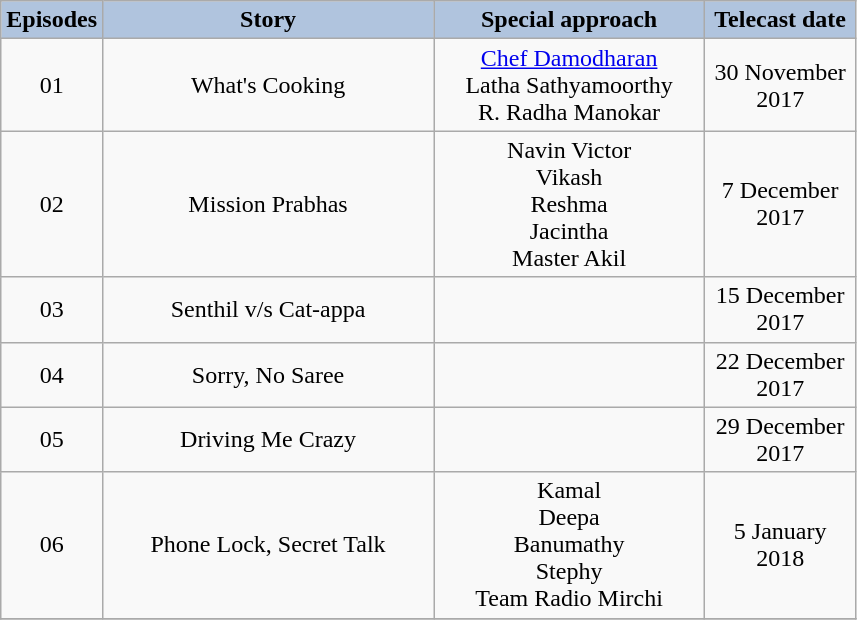<table class="wikitable" style="text-align:center;">
<tr>
<th style="width:20pt; background:LightSteelBlue;">Episodes</th>
<th style="width:160pt; background:LightSteelBlue;">Story</th>
<th style="width:130pt; background:LightSteelBlue;">Special approach</th>
<th style="width:70pt; background:LightSteelBlue;">Telecast date</th>
</tr>
<tr>
<td>01</td>
<td>What's Cooking</td>
<td><a href='#'>Chef Damodharan</a> <br> Latha Sathyamoorthy <br> R. Radha Manokar</td>
<td>30 November 2017</td>
</tr>
<tr>
<td>02</td>
<td>Mission Prabhas</td>
<td>Navin Victor <br> Vikash <br> Reshma <br> Jacintha <br> Master Akil</td>
<td>7 December 2017</td>
</tr>
<tr>
<td>03</td>
<td>Senthil v/s Cat-appa</td>
<td></td>
<td>15 December 2017</td>
</tr>
<tr>
<td>04</td>
<td>Sorry, No Saree</td>
<td></td>
<td>22 December 2017</td>
</tr>
<tr>
<td>05</td>
<td>Driving Me Crazy</td>
<td></td>
<td>29 December 2017</td>
</tr>
<tr>
<td>06</td>
<td>Phone Lock, Secret Talk</td>
<td>Kamal <br> Deepa <br> Banumathy <br> Stephy <br> Team Radio Mirchi</td>
<td>5 January 2018</td>
</tr>
<tr>
</tr>
</table>
